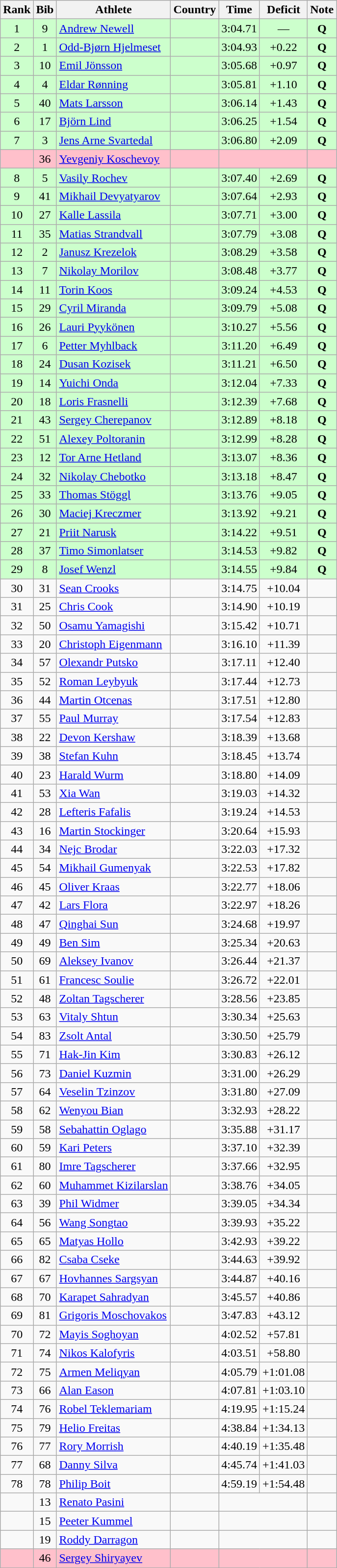<table class="wikitable sortable" style="text-align:center">
<tr>
<th>Rank</th>
<th>Bib</th>
<th>Athlete</th>
<th>Country</th>
<th>Time</th>
<th>Deficit</th>
<th>Note</th>
</tr>
<tr bgcolor=ccffcc>
<td>1</td>
<td>9</td>
<td align=left><a href='#'>Andrew Newell</a></td>
<td align=left></td>
<td>3:04.71</td>
<td>—</td>
<td><strong>Q</strong></td>
</tr>
<tr bgcolor=ccffcc>
<td>2</td>
<td>1</td>
<td align=left><a href='#'>Odd-Bjørn Hjelmeset</a></td>
<td align=left></td>
<td>3:04.93</td>
<td>+0.22</td>
<td><strong>Q</strong></td>
</tr>
<tr bgcolor=ccffcc>
<td>3</td>
<td>10</td>
<td align=left><a href='#'>Emil Jönsson</a></td>
<td align=left></td>
<td>3:05.68</td>
<td>+0.97</td>
<td><strong>Q</strong></td>
</tr>
<tr bgcolor=ccffcc>
<td>4</td>
<td>4</td>
<td align=left><a href='#'>Eldar Rønning</a></td>
<td align=left></td>
<td>3:05.81</td>
<td>+1.10</td>
<td><strong>Q</strong></td>
</tr>
<tr bgcolor=ccffcc>
<td>5</td>
<td>40</td>
<td align=left><a href='#'>Mats Larsson</a></td>
<td align=left></td>
<td>3:06.14</td>
<td>+1.43</td>
<td><strong>Q</strong></td>
</tr>
<tr bgcolor=ccffcc>
<td>6</td>
<td>17</td>
<td align=left><a href='#'>Björn Lind</a></td>
<td align=left></td>
<td>3:06.25</td>
<td>+1.54</td>
<td><strong>Q</strong></td>
</tr>
<tr bgcolor=ccffcc>
<td>7</td>
<td>3</td>
<td align=left><a href='#'>Jens Arne Svartedal</a></td>
<td align=left></td>
<td>3:06.80</td>
<td>+2.09</td>
<td><strong>Q</strong></td>
</tr>
<tr bgcolor=pink>
<td></td>
<td>36</td>
<td align=left><a href='#'>Yevgeniy Koschevoy</a></td>
<td align=left></td>
<td colspan="2"></td>
<td></td>
</tr>
<tr bgcolor=ccffcc>
<td>8</td>
<td>5</td>
<td align=left><a href='#'>Vasily Rochev</a></td>
<td align=left></td>
<td>3:07.40</td>
<td>+2.69</td>
<td><strong>Q</strong></td>
</tr>
<tr bgcolor=ccffcc>
<td>9</td>
<td>41</td>
<td align=left><a href='#'>Mikhail Devyatyarov</a></td>
<td align=left></td>
<td>3:07.64</td>
<td>+2.93</td>
<td><strong>Q</strong></td>
</tr>
<tr bgcolor=ccffcc>
<td>10</td>
<td>27</td>
<td align=left><a href='#'>Kalle Lassila</a></td>
<td align=left></td>
<td>3:07.71</td>
<td>+3.00</td>
<td><strong>Q</strong></td>
</tr>
<tr bgcolor=ccffcc>
<td>11</td>
<td>35</td>
<td align=left><a href='#'>Matias Strandvall</a></td>
<td align=left></td>
<td>3:07.79</td>
<td>+3.08</td>
<td><strong>Q</strong></td>
</tr>
<tr bgcolor=ccffcc>
<td>12</td>
<td>2</td>
<td align=left><a href='#'>Janusz Krezelok</a></td>
<td align=left></td>
<td>3:08.29</td>
<td>+3.58</td>
<td><strong>Q</strong></td>
</tr>
<tr bgcolor=ccffcc>
<td>13</td>
<td>7</td>
<td align=left><a href='#'>Nikolay Morilov</a></td>
<td align=left></td>
<td>3:08.48</td>
<td>+3.77</td>
<td><strong>Q</strong></td>
</tr>
<tr bgcolor=ccffcc>
<td>14</td>
<td>11</td>
<td align=left><a href='#'>Torin Koos</a></td>
<td align=left></td>
<td>3:09.24</td>
<td>+4.53</td>
<td><strong>Q</strong></td>
</tr>
<tr bgcolor=ccffcc>
<td>15</td>
<td>29</td>
<td align=left><a href='#'>Cyril Miranda</a></td>
<td align=left></td>
<td>3:09.79</td>
<td>+5.08</td>
<td><strong>Q</strong></td>
</tr>
<tr bgcolor=ccffcc>
<td>16</td>
<td>26</td>
<td align=left><a href='#'>Lauri Pyykönen</a></td>
<td align=left></td>
<td>3:10.27</td>
<td>+5.56</td>
<td><strong>Q</strong></td>
</tr>
<tr bgcolor=ccffcc>
<td>17</td>
<td>6</td>
<td align=left><a href='#'>Petter Myhlback</a></td>
<td align=left></td>
<td>3:11.20</td>
<td>+6.49</td>
<td><strong>Q</strong></td>
</tr>
<tr bgcolor=ccffcc>
<td>18</td>
<td>24</td>
<td align=left><a href='#'>Dusan Kozisek</a></td>
<td align=left></td>
<td>3:11.21</td>
<td>+6.50</td>
<td><strong>Q</strong></td>
</tr>
<tr bgcolor=ccffcc>
<td>19</td>
<td>14</td>
<td align=left><a href='#'>Yuichi Onda</a></td>
<td align=left></td>
<td>3:12.04</td>
<td>+7.33</td>
<td><strong>Q</strong></td>
</tr>
<tr bgcolor=ccffcc>
<td>20</td>
<td>18</td>
<td align=left><a href='#'>Loris Frasnelli</a></td>
<td align=left></td>
<td>3:12.39</td>
<td>+7.68</td>
<td><strong>Q</strong></td>
</tr>
<tr bgcolor=ccffcc>
<td>21</td>
<td>43</td>
<td align=left><a href='#'>Sergey Cherepanov</a></td>
<td align=left></td>
<td>3:12.89</td>
<td>+8.18</td>
<td><strong>Q</strong></td>
</tr>
<tr bgcolor=ccffcc>
<td>22</td>
<td>51</td>
<td align=left><a href='#'>Alexey Poltoranin</a></td>
<td align=left></td>
<td>3:12.99</td>
<td>+8.28</td>
<td><strong>Q</strong></td>
</tr>
<tr bgcolor=ccffcc>
<td>23</td>
<td>12</td>
<td align=left><a href='#'>Tor Arne Hetland</a></td>
<td align=left></td>
<td>3:13.07</td>
<td>+8.36</td>
<td><strong>Q</strong></td>
</tr>
<tr bgcolor=ccffcc>
<td>24</td>
<td>32</td>
<td align=left><a href='#'>Nikolay Chebotko</a></td>
<td align=left></td>
<td>3:13.18</td>
<td>+8.47</td>
<td><strong>Q</strong></td>
</tr>
<tr bgcolor=ccffcc>
<td>25</td>
<td>33</td>
<td align=left><a href='#'>Thomas Stöggl</a></td>
<td align=left></td>
<td>3:13.76</td>
<td>+9.05</td>
<td><strong>Q</strong></td>
</tr>
<tr bgcolor=ccffcc>
<td>26</td>
<td>30</td>
<td align=left><a href='#'>Maciej Kreczmer</a></td>
<td align=left></td>
<td>3:13.92</td>
<td>+9.21</td>
<td><strong>Q</strong></td>
</tr>
<tr bgcolor=ccffcc>
<td>27</td>
<td>21</td>
<td align=left><a href='#'>Priit Narusk</a></td>
<td align=left></td>
<td>3:14.22</td>
<td>+9.51</td>
<td><strong>Q</strong></td>
</tr>
<tr bgcolor=ccffcc>
<td>28</td>
<td>37</td>
<td align=left><a href='#'>Timo Simonlatser</a></td>
<td align=left></td>
<td>3:14.53</td>
<td>+9.82</td>
<td><strong>Q</strong></td>
</tr>
<tr bgcolor=ccffcc>
<td>29</td>
<td>8</td>
<td align=left><a href='#'>Josef Wenzl</a></td>
<td align=left></td>
<td>3:14.55</td>
<td>+9.84</td>
<td><strong>Q</strong></td>
</tr>
<tr>
<td>30</td>
<td>31</td>
<td align=left><a href='#'>Sean Crooks</a></td>
<td align=left></td>
<td>3:14.75</td>
<td>+10.04</td>
<td></td>
</tr>
<tr>
<td>31</td>
<td>25</td>
<td align=left><a href='#'>Chris Cook</a></td>
<td align=left></td>
<td>3:14.90</td>
<td>+10.19</td>
<td></td>
</tr>
<tr>
<td>32</td>
<td>50</td>
<td align=left><a href='#'>Osamu Yamagishi</a></td>
<td align=left></td>
<td>3:15.42</td>
<td>+10.71</td>
<td></td>
</tr>
<tr>
<td>33</td>
<td>20</td>
<td align=left><a href='#'>Christoph Eigenmann</a></td>
<td align=left></td>
<td>3:16.10</td>
<td>+11.39</td>
<td></td>
</tr>
<tr>
<td>34</td>
<td>57</td>
<td align=left><a href='#'>Olexandr Putsko</a></td>
<td align=left></td>
<td>3:17.11</td>
<td>+12.40</td>
<td></td>
</tr>
<tr>
<td>35</td>
<td>52</td>
<td align=left><a href='#'>Roman Leybyuk</a></td>
<td align=left></td>
<td>3:17.44</td>
<td>+12.73</td>
<td></td>
</tr>
<tr>
<td>36</td>
<td>44</td>
<td align=left><a href='#'>Martin Otcenas</a></td>
<td align=left></td>
<td>3:17.51</td>
<td>+12.80</td>
<td></td>
</tr>
<tr>
<td>37</td>
<td>55</td>
<td align=left><a href='#'>Paul Murray</a></td>
<td align=left></td>
<td>3:17.54</td>
<td>+12.83</td>
<td></td>
</tr>
<tr>
<td>38</td>
<td>22</td>
<td align=left><a href='#'>Devon Kershaw</a></td>
<td align=left></td>
<td>3:18.39</td>
<td>+13.68</td>
<td></td>
</tr>
<tr>
<td>39</td>
<td>38</td>
<td align=left><a href='#'>Stefan Kuhn</a></td>
<td align=left></td>
<td>3:18.45</td>
<td>+13.74</td>
<td></td>
</tr>
<tr>
<td>40</td>
<td>23</td>
<td align=left><a href='#'>Harald Wurm</a></td>
<td align=left></td>
<td>3:18.80</td>
<td>+14.09</td>
<td></td>
</tr>
<tr>
<td>41</td>
<td>53</td>
<td align=left><a href='#'>Xia Wan</a></td>
<td align=left></td>
<td>3:19.03</td>
<td>+14.32</td>
<td></td>
</tr>
<tr>
<td>42</td>
<td>28</td>
<td align=left><a href='#'>Lefteris Fafalis</a></td>
<td align=left></td>
<td>3:19.24</td>
<td>+14.53</td>
<td></td>
</tr>
<tr>
<td>43</td>
<td>16</td>
<td align=left><a href='#'>Martin Stockinger</a></td>
<td align=left></td>
<td>3:20.64</td>
<td>+15.93</td>
<td></td>
</tr>
<tr>
<td>44</td>
<td>34</td>
<td align=left><a href='#'>Nejc Brodar</a></td>
<td align=left></td>
<td>3:22.03</td>
<td>+17.32</td>
<td></td>
</tr>
<tr>
<td>45</td>
<td>54</td>
<td align=left><a href='#'>Mikhail Gumenyak</a></td>
<td align=left></td>
<td>3:22.53</td>
<td>+17.82</td>
<td></td>
</tr>
<tr>
<td>46</td>
<td>45</td>
<td align=left><a href='#'>Oliver Kraas</a></td>
<td align=left></td>
<td>3:22.77</td>
<td>+18.06</td>
<td></td>
</tr>
<tr>
<td>47</td>
<td>42</td>
<td align=left><a href='#'>Lars Flora</a></td>
<td align=left></td>
<td>3:22.97</td>
<td>+18.26</td>
<td></td>
</tr>
<tr>
<td>48</td>
<td>47</td>
<td align=left><a href='#'>Qinghai Sun</a></td>
<td align=left></td>
<td>3:24.68</td>
<td>+19.97</td>
<td></td>
</tr>
<tr>
<td>49</td>
<td>49</td>
<td align=left><a href='#'>Ben Sim</a></td>
<td align=left></td>
<td>3:25.34</td>
<td>+20.63</td>
<td></td>
</tr>
<tr>
<td>50</td>
<td>69</td>
<td align=left><a href='#'>Aleksey Ivanov</a></td>
<td align=left></td>
<td>3:26.44</td>
<td>+21.37</td>
<td></td>
</tr>
<tr>
<td>51</td>
<td>61</td>
<td align=left><a href='#'>Francesc Soulie</a></td>
<td align=left></td>
<td>3:26.72</td>
<td>+22.01</td>
<td></td>
</tr>
<tr>
<td>52</td>
<td>48</td>
<td align=left><a href='#'>Zoltan Tagscherer</a></td>
<td align=left></td>
<td>3:28.56</td>
<td>+23.85</td>
<td></td>
</tr>
<tr>
<td>53</td>
<td>63</td>
<td align=left><a href='#'>Vitaly Shtun</a></td>
<td align=left></td>
<td>3:30.34</td>
<td>+25.63</td>
<td></td>
</tr>
<tr>
<td>54</td>
<td>83</td>
<td align=left><a href='#'>Zsolt Antal</a></td>
<td align=left></td>
<td>3:30.50</td>
<td>+25.79</td>
<td></td>
</tr>
<tr>
<td>55</td>
<td>71</td>
<td align=left><a href='#'>Hak-Jin Kim</a></td>
<td align=left></td>
<td>3:30.83</td>
<td>+26.12</td>
<td></td>
</tr>
<tr>
<td>56</td>
<td>73</td>
<td align=left><a href='#'>Daniel Kuzmin</a></td>
<td align=left></td>
<td>3:31.00</td>
<td>+26.29</td>
<td></td>
</tr>
<tr>
<td>57</td>
<td>64</td>
<td align=left><a href='#'>Veselin Tzinzov</a></td>
<td align=left></td>
<td>3:31.80</td>
<td>+27.09</td>
<td></td>
</tr>
<tr>
<td>58</td>
<td>62</td>
<td align=left><a href='#'>Wenyou Bian</a></td>
<td align=left></td>
<td>3:32.93</td>
<td>+28.22</td>
<td></td>
</tr>
<tr>
<td>59</td>
<td>58</td>
<td align=left><a href='#'>Sebahattin Oglago</a></td>
<td align=left></td>
<td>3:35.88</td>
<td>+31.17</td>
<td></td>
</tr>
<tr>
<td>60</td>
<td>59</td>
<td align=left><a href='#'>Kari Peters</a></td>
<td align=left></td>
<td>3:37.10</td>
<td>+32.39</td>
<td></td>
</tr>
<tr>
<td>61</td>
<td>80</td>
<td align=left><a href='#'>Imre Tagscherer</a></td>
<td align=left></td>
<td>3:37.66</td>
<td>+32.95</td>
<td></td>
</tr>
<tr>
<td>62</td>
<td>60</td>
<td align=left><a href='#'>Muhammet Kizilarslan</a></td>
<td align=left></td>
<td>3:38.76</td>
<td>+34.05</td>
<td></td>
</tr>
<tr>
<td>63</td>
<td>39</td>
<td align=left><a href='#'>Phil Widmer</a></td>
<td align=left></td>
<td>3:39.05</td>
<td>+34.34</td>
<td></td>
</tr>
<tr>
<td>64</td>
<td>56</td>
<td align=left><a href='#'>Wang Songtao</a></td>
<td align=left></td>
<td>3:39.93</td>
<td>+35.22</td>
<td></td>
</tr>
<tr>
<td>65</td>
<td>65</td>
<td align=left><a href='#'>Matyas Hollo</a></td>
<td align=left></td>
<td>3:42.93</td>
<td>+39.22</td>
<td></td>
</tr>
<tr>
<td>66</td>
<td>82</td>
<td align=left><a href='#'>Csaba Cseke</a></td>
<td align=left></td>
<td>3:44.63</td>
<td>+39.92</td>
<td></td>
</tr>
<tr>
<td>67</td>
<td>67</td>
<td align=left><a href='#'>Hovhannes Sargsyan</a></td>
<td align=left></td>
<td>3:44.87</td>
<td>+40.16</td>
<td></td>
</tr>
<tr>
<td>68</td>
<td>70</td>
<td align=left><a href='#'>Karapet Sahradyan</a></td>
<td align=left></td>
<td>3:45.57</td>
<td>+40.86</td>
<td></td>
</tr>
<tr>
<td>69</td>
<td>81</td>
<td align=left><a href='#'>Grigoris Moschovakos</a></td>
<td align=left></td>
<td>3:47.83</td>
<td>+43.12</td>
<td></td>
</tr>
<tr>
<td>70</td>
<td>72</td>
<td align=left><a href='#'>Mayis Soghoyan</a></td>
<td align=left></td>
<td>4:02.52</td>
<td>+57.81</td>
<td></td>
</tr>
<tr>
<td>71</td>
<td>74</td>
<td align=left><a href='#'>Nikos Kalofyris</a></td>
<td align=left></td>
<td>4:03.51</td>
<td>+58.80</td>
<td></td>
</tr>
<tr>
<td>72</td>
<td>75</td>
<td align=left><a href='#'>Armen Meliqyan</a></td>
<td align=left></td>
<td>4:05.79</td>
<td>+1:01.08</td>
<td></td>
</tr>
<tr>
<td>73</td>
<td>66</td>
<td align=left><a href='#'>Alan Eason</a></td>
<td align=left></td>
<td>4:07.81</td>
<td>+1:03.10</td>
<td></td>
</tr>
<tr>
<td>74</td>
<td>76</td>
<td align=left><a href='#'>Robel Teklemariam</a></td>
<td align=left></td>
<td>4:19.95</td>
<td>+1:15.24</td>
<td></td>
</tr>
<tr>
<td>75</td>
<td>79</td>
<td align=left><a href='#'>Helio Freitas</a></td>
<td align=left></td>
<td>4:38.84</td>
<td>+1:34.13</td>
<td></td>
</tr>
<tr>
<td>76</td>
<td>77</td>
<td align=left><a href='#'>Rory Morrish</a></td>
<td align=left></td>
<td>4:40.19</td>
<td>+1:35.48</td>
<td></td>
</tr>
<tr>
<td>77</td>
<td>68</td>
<td align=left><a href='#'>Danny Silva</a></td>
<td align=left></td>
<td>4:45.74</td>
<td>+1:41.03</td>
<td></td>
</tr>
<tr>
<td>78</td>
<td>78</td>
<td align=left><a href='#'>Philip Boit</a></td>
<td align=left></td>
<td>4:59.19</td>
<td>+1:54.48</td>
<td></td>
</tr>
<tr>
<td></td>
<td>13</td>
<td align=left><a href='#'>Renato Pasini</a></td>
<td align=left></td>
<td colspan="2"></td>
<td></td>
</tr>
<tr>
<td></td>
<td>15</td>
<td align=left><a href='#'>Peeter Kummel</a></td>
<td align=left></td>
<td colspan="2"></td>
<td></td>
</tr>
<tr>
<td></td>
<td>19</td>
<td align=left><a href='#'>Roddy Darragon</a></td>
<td align=left></td>
<td colspan="2"></td>
<td></td>
</tr>
<tr bgcolor=pink>
<td></td>
<td>46</td>
<td align=left><a href='#'>Sergey Shiryayev</a></td>
<td align=left></td>
<td colspan="2"></td>
<td></td>
</tr>
</table>
